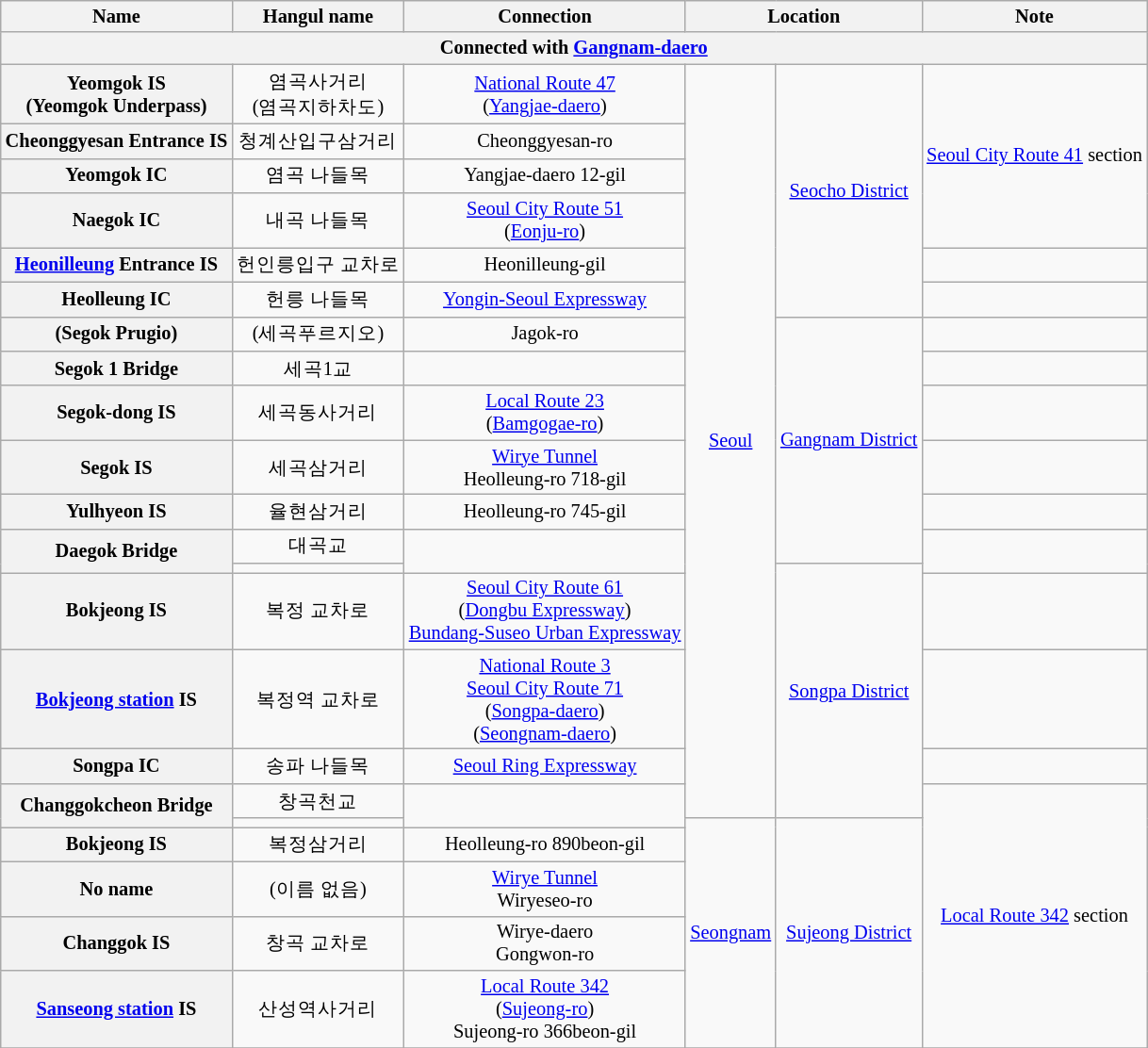<table class="wikitable" style="font-size: 85%; text-align: center;">
<tr>
<th>Name </th>
<th>Hangul name</th>
<th>Connection</th>
<th colspan="2">Location</th>
<th>Note</th>
</tr>
<tr>
<th colspan=6>Connected with <a href='#'>Gangnam-daero</a></th>
</tr>
<tr>
<th>Yeomgok IS<br>(Yeomgok Underpass)</th>
<td>염곡사거리<br>(염곡지하차도)</td>
<td><a href='#'>National Route 47</a><br>(<a href='#'>Yangjae-daero</a>)</td>
<td rowspan=17><a href='#'>Seoul</a></td>
<td rowspan=6><a href='#'>Seocho District</a></td>
<td rowspan=4><a href='#'>Seoul City Route 41</a> section</td>
</tr>
<tr>
<th>Cheonggyesan Entrance IS</th>
<td>청계산입구삼거리</td>
<td>Cheonggyesan-ro</td>
</tr>
<tr>
<th>Yeomgok IC</th>
<td>염곡 나들목</td>
<td>Yangjae-daero 12-gil</td>
</tr>
<tr>
<th>Naegok IC</th>
<td>내곡 나들목</td>
<td><a href='#'>Seoul City Route 51</a><br>(<a href='#'>Eonju-ro</a>)</td>
</tr>
<tr>
<th><a href='#'>Heonilleung</a> Entrance IS</th>
<td>헌인릉입구 교차로</td>
<td>Heonilleung-gil</td>
<td></td>
</tr>
<tr>
<th>Heolleung IC</th>
<td>헌릉 나들목</td>
<td><a href='#'>Yongin-Seoul Expressway</a></td>
<td></td>
</tr>
<tr>
<th>(Segok Prugio)</th>
<td>(세곡푸르지오)</td>
<td>Jagok-ro</td>
<td rowspan=6><a href='#'>Gangnam District</a></td>
<td></td>
</tr>
<tr>
<th>Segok 1 Bridge</th>
<td>세곡1교</td>
<td></td>
<td></td>
</tr>
<tr>
<th>Segok-dong IS</th>
<td>세곡동사거리</td>
<td><a href='#'>Local Route 23</a><br>(<a href='#'>Bamgogae-ro</a>)</td>
<td></td>
</tr>
<tr>
<th>Segok IS</th>
<td>세곡삼거리</td>
<td><a href='#'>Wirye Tunnel</a><br>Heolleung-ro 718-gil</td>
<td></td>
</tr>
<tr>
<th>Yulhyeon IS</th>
<td>율현삼거리</td>
<td>Heolleung-ro 745-gil</td>
<td></td>
</tr>
<tr>
<th rowspan=2>Daegok Bridge</th>
<td>대곡교</td>
<td rowspan=2></td>
<td rowspan=2></td>
</tr>
<tr>
<td></td>
<td rowspan=5><a href='#'>Songpa District</a></td>
</tr>
<tr>
<th>Bokjeong IS</th>
<td>복정 교차로</td>
<td><a href='#'>Seoul City Route 61</a><br>(<a href='#'>Dongbu Expressway</a>)<br><a href='#'>Bundang-Suseo Urban Expressway</a></td>
<td></td>
</tr>
<tr>
<th><a href='#'>Bokjeong station</a> IS</th>
<td>복정역 교차로</td>
<td><a href='#'>National Route 3</a><br><a href='#'>Seoul City Route 71</a><br>(<a href='#'>Songpa-daero</a>)<br>(<a href='#'>Seongnam-daero</a>)</td>
<td></td>
</tr>
<tr>
<th>Songpa IC</th>
<td>송파 나들목</td>
<td><a href='#'>Seoul Ring Expressway</a></td>
<td></td>
</tr>
<tr>
<th rowspan=2>Changgokcheon Bridge</th>
<td>창곡천교</td>
<td rowspan=2></td>
<td rowspan=6><a href='#'>Local Route 342</a> section</td>
</tr>
<tr>
<td></td>
<td rowspan=5><a href='#'>Seongnam</a></td>
<td rowspan=5><a href='#'>Sujeong District</a></td>
</tr>
<tr>
<th>Bokjeong IS</th>
<td>복정삼거리</td>
<td>Heolleung-ro 890beon-gil</td>
</tr>
<tr>
<th>No name</th>
<td>(이름 없음)</td>
<td><a href='#'>Wirye Tunnel</a><br>Wiryeseo-ro</td>
</tr>
<tr>
<th>Changgok IS</th>
<td>창곡 교차로</td>
<td>Wirye-daero<br>Gongwon-ro</td>
</tr>
<tr>
<th><a href='#'>Sanseong station</a> IS</th>
<td>산성역사거리</td>
<td><a href='#'>Local Route 342</a><br>(<a href='#'>Sujeong-ro</a>)<br>Sujeong-ro 366beon-gil</td>
</tr>
<tr>
</tr>
</table>
